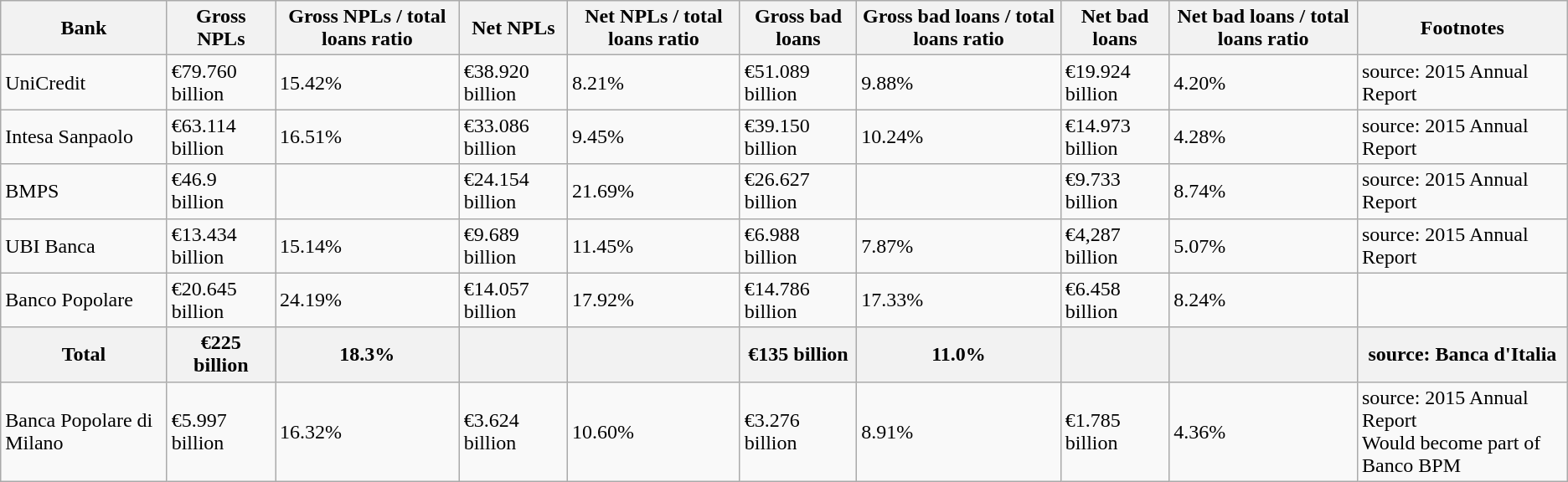<table class="wikitable" border="1">
<tr>
<th>Bank</th>
<th>Gross NPLs</th>
<th>Gross NPLs / total loans ratio</th>
<th>Net NPLs</th>
<th>Net NPLs / total loans ratio</th>
<th>Gross bad loans</th>
<th>Gross bad loans / total loans ratio</th>
<th>Net bad loans</th>
<th>Net bad loans / total loans ratio</th>
<th>Footnotes</th>
</tr>
<tr>
<td>UniCredit</td>
<td>€79.760 billion</td>
<td>15.42%</td>
<td>€38.920 billion</td>
<td>8.21%</td>
<td>€51.089 billion</td>
<td>9.88%</td>
<td>€19.924 billion</td>
<td>4.20%</td>
<td>source: 2015 Annual Report</td>
</tr>
<tr>
<td>Intesa Sanpaolo</td>
<td>€63.114 billion</td>
<td>16.51%</td>
<td>€33.086 billion</td>
<td>9.45%</td>
<td>€39.150 billion</td>
<td>10.24%</td>
<td>€14.973 billion</td>
<td>4.28%</td>
<td>source: 2015 Annual Report</td>
</tr>
<tr>
<td>BMPS</td>
<td>€46.9 billion</td>
<td></td>
<td>€24.154 billion</td>
<td>21.69%</td>
<td>€26.627 billion</td>
<td></td>
<td>€9.733 billion</td>
<td>8.74%</td>
<td>source: 2015 Annual Report</td>
</tr>
<tr>
<td>UBI Banca</td>
<td>€13.434 billion</td>
<td>15.14%</td>
<td>€9.689 billion</td>
<td>11.45%</td>
<td>€6.988 billion</td>
<td>7.87%</td>
<td>€4,287 billion</td>
<td>5.07%</td>
<td>source: 2015 Annual Report</td>
</tr>
<tr>
<td>Banco Popolare</td>
<td>€20.645 billion</td>
<td>24.19%</td>
<td>€14.057 billion</td>
<td>17.92%</td>
<td>€14.786 billion</td>
<td>17.33%</td>
<td>€6.458 billion</td>
<td>8.24%</td>
<td></td>
</tr>
<tr>
<th><strong>Total</strong></th>
<th>€225 billion</th>
<th>18.3%</th>
<th></th>
<th></th>
<th>€135 billion</th>
<th>11.0%</th>
<th></th>
<th></th>
<th>source: Banca d'Italia</th>
</tr>
<tr>
<td>Banca Popolare di Milano</td>
<td>€5.997 billion</td>
<td>16.32%</td>
<td>€3.624 billion</td>
<td>10.60%</td>
<td>€3.276 billion</td>
<td>8.91%</td>
<td>€1.785 billion</td>
<td>4.36%</td>
<td>source: 2015 Annual Report<br>Would become part of Banco BPM</td>
</tr>
</table>
